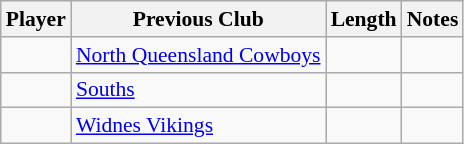<table class="wikitable" style="font-size:90%">
<tr bgcolor="#efefef">
<th>Player</th>
<th>Previous Club</th>
<th>Length</th>
<th>Notes</th>
</tr>
<tr>
<td align=left></td>
<td><a href='#'>North Queensland Cowboys</a></td>
<td></td>
<td></td>
</tr>
<tr>
<td align=left></td>
<td><a href='#'>Souths</a></td>
<td></td>
<td></td>
</tr>
<tr>
<td align=left></td>
<td><a href='#'>Widnes Vikings</a></td>
<td></td>
<td></td>
</tr>
</table>
